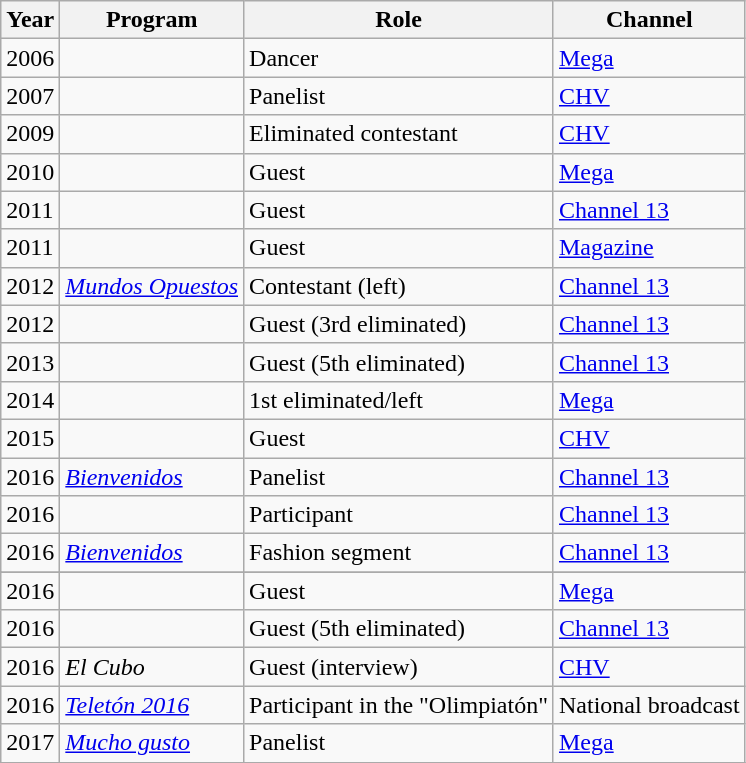<table class="wikitable">
<tr>
<th>Year</th>
<th>Program</th>
<th>Role</th>
<th>Channel</th>
</tr>
<tr>
<td>2006</td>
<td><em></em></td>
<td>Dancer</td>
<td><a href='#'>Mega</a></td>
</tr>
<tr>
<td>2007</td>
<td><em></em></td>
<td>Panelist</td>
<td><a href='#'>CHV</a></td>
</tr>
<tr>
<td>2009</td>
<td><em></em></td>
<td>Eliminated contestant</td>
<td><a href='#'>CHV</a></td>
</tr>
<tr>
<td>2010</td>
<td><em></em></td>
<td>Guest</td>
<td><a href='#'>Mega</a></td>
</tr>
<tr>
<td>2011</td>
<td><em></em></td>
<td>Guest</td>
<td><a href='#'>Channel 13</a></td>
</tr>
<tr>
<td>2011</td>
<td><em></em></td>
<td>Guest</td>
<td><a href='#'>Magazine</a></td>
</tr>
<tr>
<td>2012</td>
<td><em><a href='#'>Mundos Opuestos</a></em></td>
<td>Contestant (left)</td>
<td><a href='#'>Channel 13</a></td>
</tr>
<tr>
<td>2012</td>
<td><em></em></td>
<td>Guest (3rd eliminated)</td>
<td><a href='#'>Channel 13</a></td>
</tr>
<tr>
<td>2013</td>
<td><em></em></td>
<td>Guest (5th eliminated)</td>
<td><a href='#'>Channel 13</a></td>
</tr>
<tr>
<td>2014</td>
<td><em></em></td>
<td>1st eliminated/left</td>
<td><a href='#'>Mega</a></td>
</tr>
<tr>
<td>2015</td>
<td><em></em></td>
<td>Guest</td>
<td><a href='#'>CHV</a></td>
</tr>
<tr>
<td>2016</td>
<td><em><a href='#'>Bienvenidos</a></em></td>
<td>Panelist</td>
<td><a href='#'>Channel 13</a></td>
</tr>
<tr>
<td>2016</td>
<td><em></em></td>
<td>Participant</td>
<td><a href='#'>Channel 13</a></td>
</tr>
<tr>
<td>2016</td>
<td><em><a href='#'>Bienvenidos</a></em></td>
<td>Fashion segment</td>
<td><a href='#'>Channel 13</a></td>
</tr>
<tr>
</tr>
<tr>
<td>2016</td>
<td><em></em></td>
<td>Guest</td>
<td><a href='#'>Mega</a></td>
</tr>
<tr>
<td>2016</td>
<td><em></em></td>
<td>Guest (5th eliminated)</td>
<td><a href='#'>Channel 13</a></td>
</tr>
<tr>
<td>2016</td>
<td><em>El Cubo</em></td>
<td>Guest (interview)</td>
<td><a href='#'>CHV</a></td>
</tr>
<tr>
<td>2016</td>
<td><em><a href='#'>Teletón 2016</a></em></td>
<td>Participant in the "Olimpiatón"</td>
<td>National broadcast</td>
</tr>
<tr>
<td>2017</td>
<td><em><a href='#'>Mucho gusto</a></em></td>
<td>Panelist</td>
<td><a href='#'>Mega</a></td>
</tr>
<tr>
</tr>
</table>
